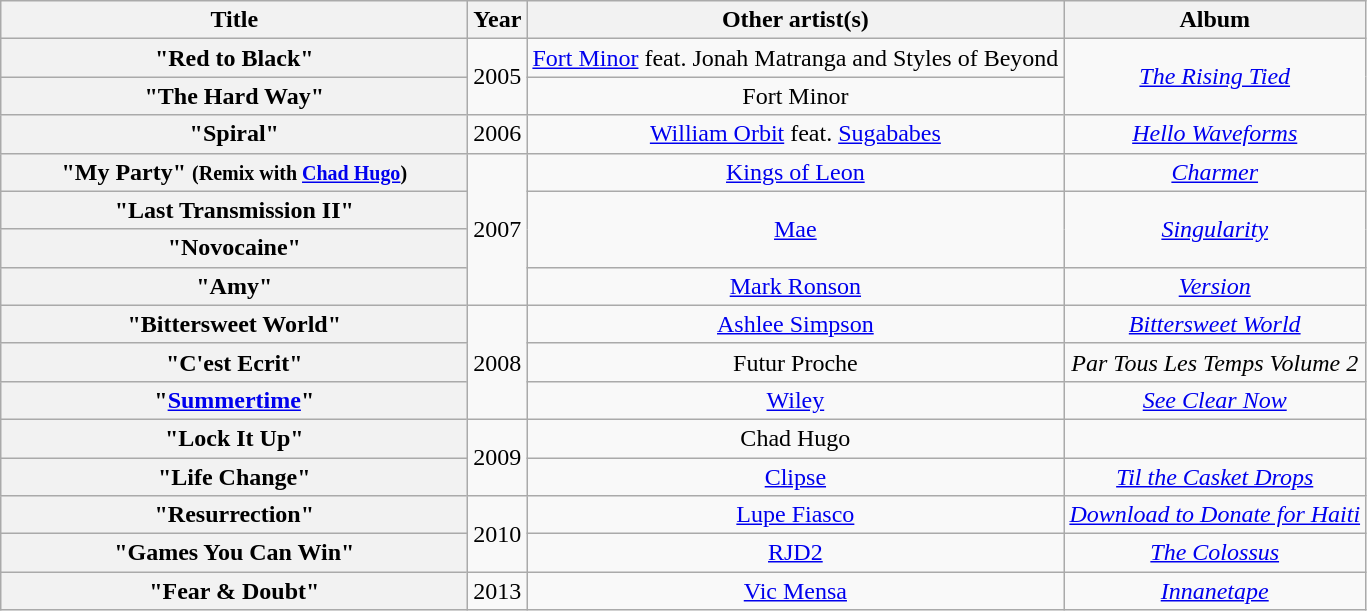<table class="wikitable plainrowheaders" style="text-align:center;">
<tr>
<th scope="col" style="width:19em;">Title</th>
<th scope="col">Year</th>
<th scope="col">Other artist(s)</th>
<th scope="col">Album</th>
</tr>
<tr>
<th scope="row">"Red to Black"</th>
<td rowspan="2">2005</td>
<td><a href='#'>Fort Minor</a> feat. Jonah Matranga and Styles of Beyond</td>
<td rowspan="2"><em><a href='#'>The Rising Tied</a></em></td>
</tr>
<tr>
<th scope="row">"The Hard Way"</th>
<td>Fort Minor</td>
</tr>
<tr>
<th scope="row">"Spiral"</th>
<td>2006</td>
<td><a href='#'>William Orbit</a> feat. <a href='#'>Sugababes</a></td>
<td><em><a href='#'>Hello Waveforms</a></em></td>
</tr>
<tr>
<th scope="row">"My Party" <small>(Remix with <a href='#'>Chad Hugo</a>)</small></th>
<td rowspan="4">2007</td>
<td><a href='#'>Kings of Leon</a></td>
<td><em><a href='#'>Charmer</a></em></td>
</tr>
<tr>
<th scope="row">"Last Transmission II"</th>
<td rowspan="2"><a href='#'>Mae</a></td>
<td rowspan="2"><em><a href='#'>Singularity</a></em></td>
</tr>
<tr>
<th scope="row">"Novocaine"</th>
</tr>
<tr>
<th scope="row">"Amy"</th>
<td><a href='#'>Mark Ronson</a></td>
<td><em><a href='#'>Version</a></em></td>
</tr>
<tr>
<th scope="row">"Bittersweet World"</th>
<td rowspan="3">2008</td>
<td><a href='#'>Ashlee Simpson</a></td>
<td><em><a href='#'>Bittersweet World</a></em></td>
</tr>
<tr>
<th scope="row">"C'est Ecrit"</th>
<td>Futur Proche</td>
<td><em>Par Tous Les Temps Volume 2</em></td>
</tr>
<tr>
<th scope="row">"<a href='#'>Summertime</a>"</th>
<td><a href='#'>Wiley</a></td>
<td><em><a href='#'>See Clear Now</a></em></td>
</tr>
<tr>
<th scope="row">"Lock It Up"</th>
<td rowspan="2">2009</td>
<td>Chad Hugo</td>
<td></td>
</tr>
<tr>
<th scope="row">"Life Change"</th>
<td><a href='#'>Clipse</a></td>
<td><em><a href='#'>Til the Casket Drops</a></em></td>
</tr>
<tr>
<th scope="row">"Resurrection"</th>
<td rowspan="2">2010</td>
<td><a href='#'>Lupe Fiasco</a></td>
<td><em><a href='#'>Download to Donate for Haiti</a></em></td>
</tr>
<tr>
<th scope="row">"Games You Can Win"</th>
<td><a href='#'>RJD2</a></td>
<td><em><a href='#'>The Colossus</a></em></td>
</tr>
<tr>
<th scope="row">"Fear & Doubt"</th>
<td>2013</td>
<td><a href='#'>Vic Mensa</a></td>
<td><em><a href='#'>Innanetape</a></em></td>
</tr>
</table>
